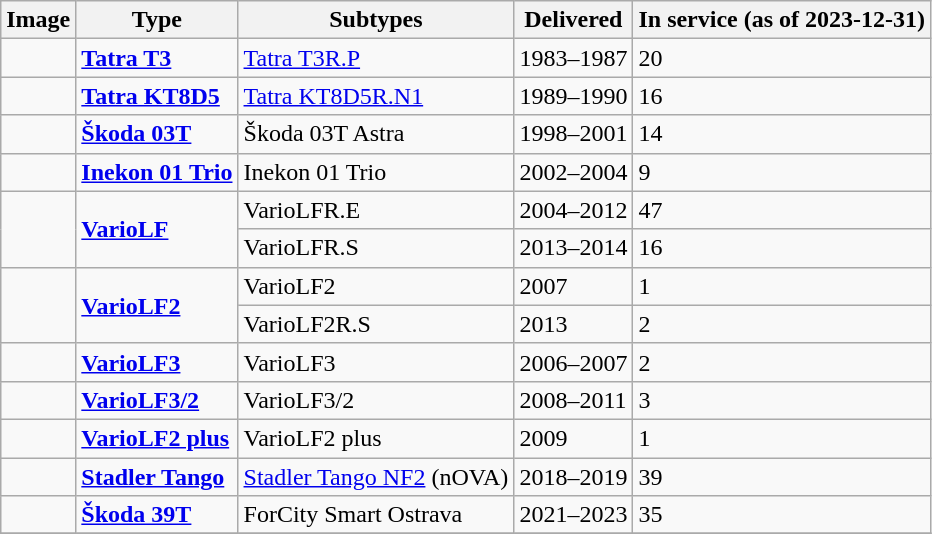<table class="wikitable">
<tr>
<th>Image</th>
<th>Type</th>
<th>Subtypes</th>
<th>Delivered</th>
<th>In service (as of 2023-12-31)</th>
</tr>
<tr>
<td></td>
<td><strong><a href='#'>Tatra T3</a></strong></td>
<td><a href='#'>Tatra T3R.P</a></td>
<td>1983–1987</td>
<td>20</td>
</tr>
<tr>
<td></td>
<td><strong><a href='#'>Tatra KT8D5</a></strong></td>
<td><a href='#'>Tatra KT8D5R.N1</a></td>
<td>1989–1990</td>
<td>16</td>
</tr>
<tr>
<td></td>
<td><strong><a href='#'>Škoda 03T</a></strong></td>
<td>Škoda 03T Astra</td>
<td>1998–2001</td>
<td>14</td>
</tr>
<tr>
<td></td>
<td><strong><a href='#'>Inekon 01 Trio</a></strong></td>
<td>Inekon 01 Trio</td>
<td>2002–2004</td>
<td>9</td>
</tr>
<tr>
<td rowspan=2></td>
<td rowspan=2><strong><a href='#'>VarioLF</a></strong></td>
<td>VarioLFR.E</td>
<td>2004–2012</td>
<td>47</td>
</tr>
<tr>
<td>VarioLFR.S</td>
<td>2013–2014</td>
<td>16</td>
</tr>
<tr>
<td rowspan=2></td>
<td rowspan=2><strong><a href='#'>VarioLF2</a></strong></td>
<td>VarioLF2</td>
<td>2007</td>
<td>1</td>
</tr>
<tr>
<td>VarioLF2R.S</td>
<td>2013</td>
<td>2</td>
</tr>
<tr>
<td></td>
<td><strong><a href='#'>VarioLF3</a></strong></td>
<td>VarioLF3</td>
<td>2006–2007</td>
<td>2</td>
</tr>
<tr>
<td></td>
<td><strong><a href='#'>VarioLF3/2</a></strong></td>
<td>VarioLF3/2</td>
<td>2008–2011</td>
<td>3</td>
</tr>
<tr>
<td></td>
<td><strong><a href='#'>VarioLF2 plus</a></strong></td>
<td>VarioLF2 plus</td>
<td>2009</td>
<td>1</td>
</tr>
<tr>
<td></td>
<td><strong><a href='#'>Stadler Tango</a></strong></td>
<td><a href='#'>Stadler Tango NF2</a> (nOVA)</td>
<td>2018–2019</td>
<td>39</td>
</tr>
<tr>
<td></td>
<td><strong><a href='#'>Škoda 39T</a></strong></td>
<td>ForCity Smart Ostrava</td>
<td>2021–2023</td>
<td>35</td>
</tr>
<tr>
</tr>
</table>
